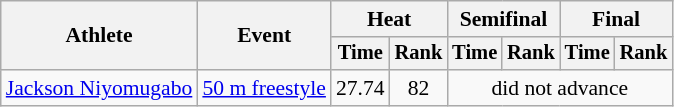<table class=wikitable style="font-size:90%">
<tr>
<th rowspan="2">Athlete</th>
<th rowspan="2">Event</th>
<th colspan="2">Heat</th>
<th colspan="2">Semifinal</th>
<th colspan="2">Final</th>
</tr>
<tr style="font-size:95%">
<th>Time</th>
<th>Rank</th>
<th>Time</th>
<th>Rank</th>
<th>Time</th>
<th>Rank</th>
</tr>
<tr align=center>
<td align=left><a href='#'>Jackson Niyomugabo</a></td>
<td align=left><a href='#'>50 m freestyle</a></td>
<td>27.74</td>
<td>82</td>
<td colspan=4>did not advance</td>
</tr>
</table>
